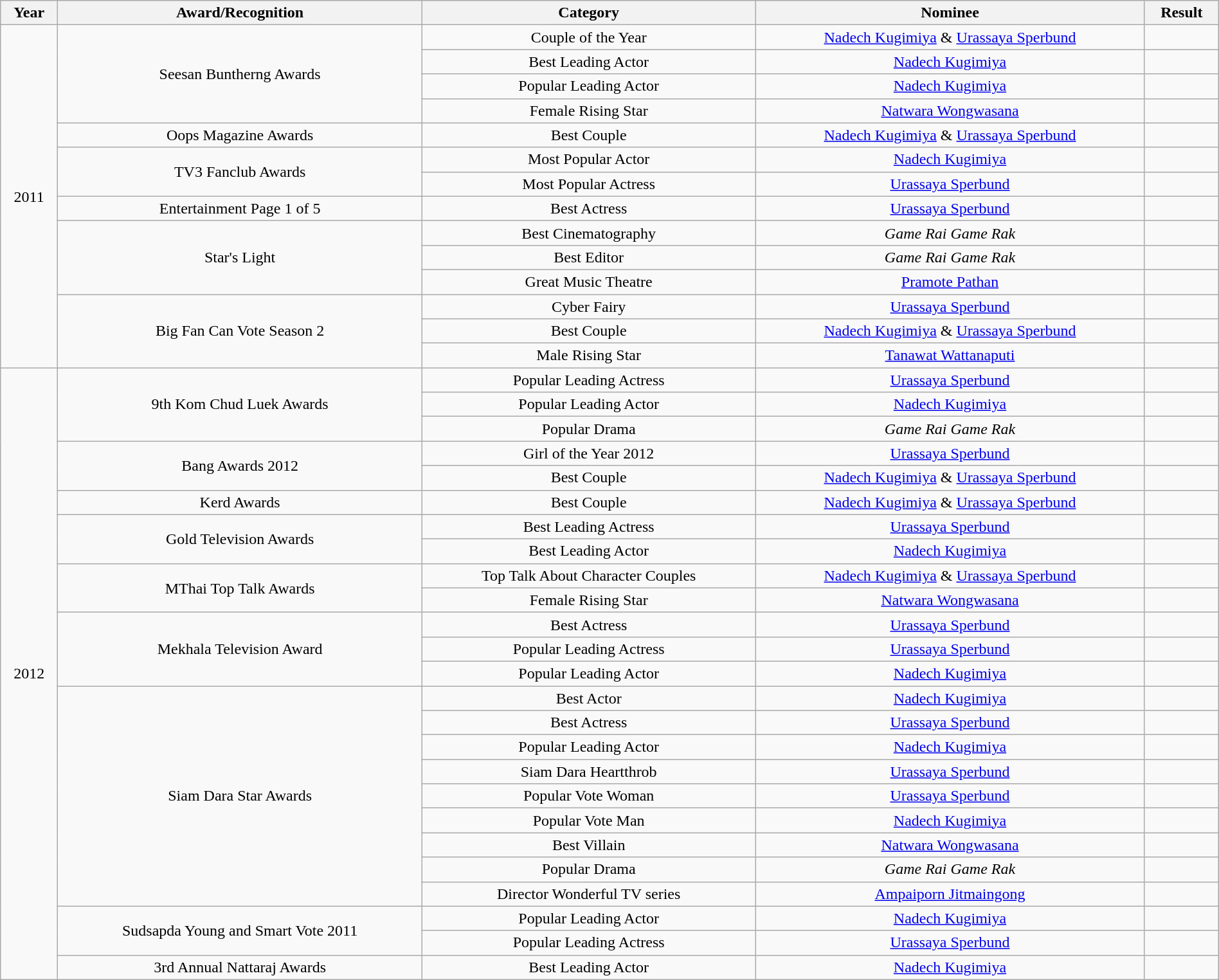<table class="wikitable" style="text-align:center; font-size:100%; line-height:18px;"  width="100%">
<tr>
<th>Year</th>
<th>Award/Recognition</th>
<th>Category</th>
<th>Nominee</th>
<th>Result</th>
</tr>
<tr>
<td rowspan="14">2011</td>
<td rowspan="4">Seesan Buntherng Awards</td>
<td>Couple of the Year</td>
<td><a href='#'>Nadech Kugimiya</a> & <a href='#'>Urassaya Sperbund</a></td>
<td></td>
</tr>
<tr>
<td>Best Leading Actor</td>
<td><a href='#'>Nadech Kugimiya</a></td>
<td></td>
</tr>
<tr>
<td>Popular Leading Actor</td>
<td><a href='#'>Nadech Kugimiya</a></td>
<td></td>
</tr>
<tr>
<td>Female Rising Star</td>
<td><a href='#'>Natwara Wongwasana</a></td>
<td></td>
</tr>
<tr>
<td>Oops Magazine Awards</td>
<td>Best Couple</td>
<td><a href='#'>Nadech Kugimiya</a> & <a href='#'>Urassaya Sperbund</a></td>
<td></td>
</tr>
<tr>
<td rowspan="2">TV3 Fanclub Awards</td>
<td>Most Popular Actor</td>
<td><a href='#'>Nadech Kugimiya</a></td>
<td></td>
</tr>
<tr>
<td>Most Popular Actress</td>
<td><a href='#'>Urassaya Sperbund</a></td>
<td></td>
</tr>
<tr>
<td>Entertainment Page 1 of 5</td>
<td>Best Actress</td>
<td><a href='#'>Urassaya Sperbund</a></td>
<td></td>
</tr>
<tr>
<td rowspan="3">Star's Light</td>
<td>Best Cinematography</td>
<td><em>Game Rai Game Rak</em></td>
<td></td>
</tr>
<tr>
<td>Best Editor</td>
<td><em>Game Rai Game Rak</em></td>
<td></td>
</tr>
<tr>
<td>Great Music Theatre</td>
<td><a href='#'>Pramote Pathan</a></td>
<td></td>
</tr>
<tr>
<td rowspan="3">Big Fan Can Vote Season 2</td>
<td>Cyber Fairy</td>
<td><a href='#'>Urassaya Sperbund</a></td>
<td></td>
</tr>
<tr>
<td>Best Couple</td>
<td><a href='#'>Nadech Kugimiya</a> & <a href='#'>Urassaya Sperbund</a></td>
<td></td>
</tr>
<tr>
<td>Male Rising Star</td>
<td><a href='#'>Tanawat Wattanaputi</a></td>
<td></td>
</tr>
<tr>
<td rowspan="25">2012</td>
<td rowspan="3">9th Kom Chud Luek Awards</td>
<td>Popular Leading Actress</td>
<td><a href='#'>Urassaya Sperbund</a></td>
<td></td>
</tr>
<tr>
<td>Popular Leading Actor</td>
<td><a href='#'>Nadech Kugimiya</a></td>
<td></td>
</tr>
<tr>
<td>Popular Drama</td>
<td><em>Game Rai Game Rak</em></td>
<td></td>
</tr>
<tr>
<td rowspan="2">Bang Awards 2012</td>
<td>Girl of the Year 2012</td>
<td><a href='#'>Urassaya Sperbund</a></td>
<td></td>
</tr>
<tr>
<td>Best Couple</td>
<td><a href='#'>Nadech Kugimiya</a> & <a href='#'>Urassaya Sperbund</a></td>
<td></td>
</tr>
<tr>
<td>Kerd Awards</td>
<td>Best Couple</td>
<td><a href='#'>Nadech Kugimiya</a> & <a href='#'>Urassaya Sperbund</a></td>
<td></td>
</tr>
<tr>
<td rowspan="2">Gold Television Awards</td>
<td>Best Leading Actress</td>
<td><a href='#'>Urassaya Sperbund</a></td>
<td></td>
</tr>
<tr>
<td>Best Leading Actor</td>
<td><a href='#'>Nadech Kugimiya</a></td>
<td></td>
</tr>
<tr>
<td rowspan="2">MThai Top Talk Awards</td>
<td>Top Talk About Character Couples</td>
<td><a href='#'>Nadech Kugimiya</a> & <a href='#'>Urassaya Sperbund</a></td>
<td></td>
</tr>
<tr>
<td>Female Rising Star</td>
<td><a href='#'>Natwara Wongwasana</a></td>
<td></td>
</tr>
<tr>
<td rowspan="3">Mekhala Television Award</td>
<td>Best Actress</td>
<td><a href='#'>Urassaya Sperbund</a></td>
<td></td>
</tr>
<tr>
<td>Popular Leading Actress</td>
<td><a href='#'>Urassaya Sperbund</a></td>
<td></td>
</tr>
<tr>
<td>Popular Leading Actor</td>
<td><a href='#'>Nadech Kugimiya</a></td>
<td></td>
</tr>
<tr>
<td rowspan="9">Siam Dara Star Awards</td>
<td>Best Actor</td>
<td><a href='#'>Nadech Kugimiya</a></td>
<td></td>
</tr>
<tr>
<td>Best Actress</td>
<td><a href='#'>Urassaya Sperbund</a></td>
<td></td>
</tr>
<tr>
<td>Popular Leading Actor</td>
<td><a href='#'>Nadech Kugimiya</a></td>
<td></td>
</tr>
<tr>
<td>Siam Dara Heartthrob</td>
<td><a href='#'>Urassaya Sperbund</a></td>
<td></td>
</tr>
<tr>
<td>Popular Vote Woman</td>
<td><a href='#'>Urassaya Sperbund</a></td>
<td></td>
</tr>
<tr>
<td>Popular Vote Man</td>
<td><a href='#'>Nadech Kugimiya</a></td>
<td></td>
</tr>
<tr>
<td>Best Villain</td>
<td><a href='#'>Natwara Wongwasana</a></td>
<td></td>
</tr>
<tr>
<td>Popular Drama</td>
<td><em>Game Rai Game Rak</em></td>
<td></td>
</tr>
<tr>
<td>Director Wonderful TV series</td>
<td><a href='#'>Ampaiporn Jitmaingong</a></td>
<td></td>
</tr>
<tr>
<td rowspan="2">Sudsapda Young and Smart Vote 2011</td>
<td>Popular Leading Actor</td>
<td><a href='#'>Nadech Kugimiya</a></td>
<td></td>
</tr>
<tr>
<td>Popular Leading Actress</td>
<td><a href='#'>Urassaya Sperbund</a></td>
<td></td>
</tr>
<tr>
<td>3rd Annual Nattaraj Awards</td>
<td>Best Leading Actor</td>
<td><a href='#'>Nadech Kugimiya</a></td>
<td></td>
</tr>
</table>
